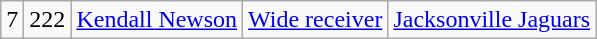<table class="wikitable" style="text-align:center">
<tr>
<td>7</td>
<td>222</td>
<td><a href='#'>Kendall Newson</a></td>
<td><a href='#'>Wide receiver</a></td>
<td><a href='#'>Jacksonville Jaguars</a></td>
</tr>
</table>
